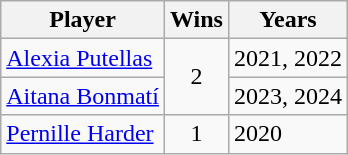<table class="wikitable sortable">
<tr>
<th>Player</th>
<th>Wins</th>
<th>Years</th>
</tr>
<tr>
<td> <a href='#'>Alexia Putellas</a></td>
<td rowspan="2" align="center">2</td>
<td>2021, 2022</td>
</tr>
<tr>
<td> <a href='#'>Aitana Bonmatí</a></td>
<td>2023, 2024</td>
</tr>
<tr>
<td> <a href='#'>Pernille Harder</a></td>
<td align="center">1</td>
<td>2020</td>
</tr>
</table>
